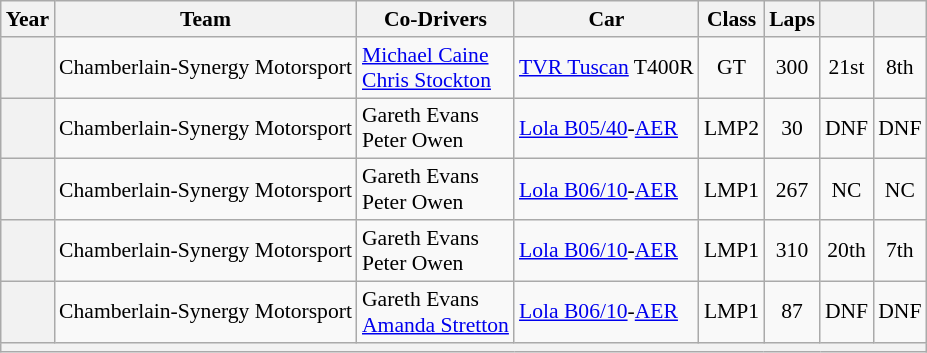<table class="wikitable" style="text-align:center; font-size:90%">
<tr>
<th>Year</th>
<th>Team</th>
<th>Co-Drivers</th>
<th>Car</th>
<th>Class</th>
<th>Laps</th>
<th></th>
<th></th>
</tr>
<tr>
<th></th>
<td align="left" nowrap> Chamberlain-Synergy Motorsport</td>
<td align="left" nowrap> <a href='#'>Michael Caine</a><br> <a href='#'>Chris Stockton</a></td>
<td align="left" nowrap><a href='#'>TVR Tuscan</a> T400R</td>
<td>GT</td>
<td>300</td>
<td>21st</td>
<td>8th</td>
</tr>
<tr>
<th></th>
<td align="left" nowrap> Chamberlain-Synergy Motorsport</td>
<td align="left" nowrap> Gareth Evans<br> Peter Owen</td>
<td align="left" nowrap><a href='#'>Lola B05/40</a>-<a href='#'>AER</a></td>
<td>LMP2</td>
<td>30</td>
<td>DNF</td>
<td>DNF</td>
</tr>
<tr>
<th></th>
<td align="left" nowrap> Chamberlain-Synergy Motorsport</td>
<td align="left" nowrap> Gareth Evans<br> Peter Owen</td>
<td align="left" nowrap><a href='#'>Lola B06/10</a>-<a href='#'>AER</a></td>
<td>LMP1</td>
<td>267</td>
<td>NC</td>
<td>NC</td>
</tr>
<tr>
<th></th>
<td align="left" nowrap> Chamberlain-Synergy Motorsport</td>
<td align="left" nowrap> Gareth Evans<br> Peter Owen</td>
<td align="left" nowrap><a href='#'>Lola B06/10</a>-<a href='#'>AER</a></td>
<td>LMP1</td>
<td>310</td>
<td>20th</td>
<td>7th</td>
</tr>
<tr>
<th></th>
<td align="left" nowrap> Chamberlain-Synergy Motorsport</td>
<td align="left" nowrap> Gareth Evans<br> <a href='#'>Amanda Stretton</a></td>
<td align="left" nowrap><a href='#'>Lola B06/10</a>-<a href='#'>AER</a></td>
<td>LMP1</td>
<td>87</td>
<td>DNF</td>
<td>DNF</td>
</tr>
<tr>
<th colspan="8"></th>
</tr>
</table>
